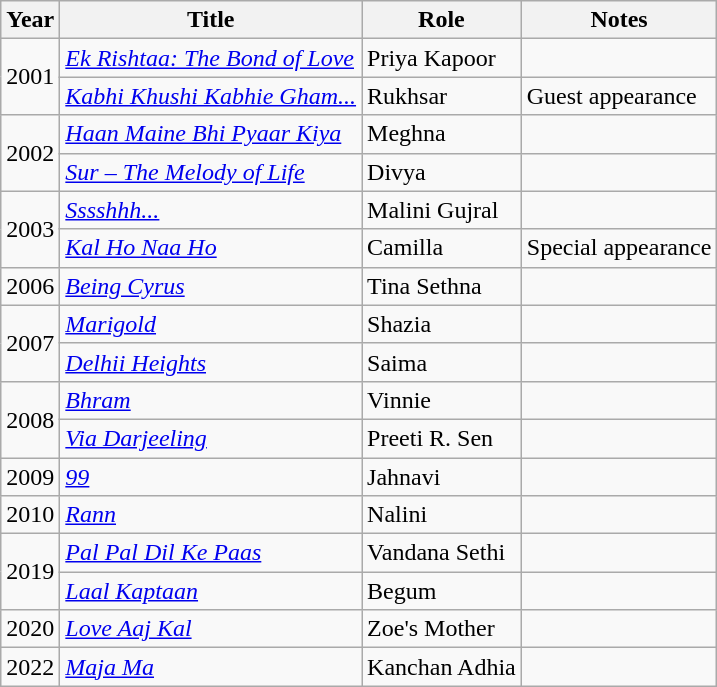<table class="wikitable plainrowheaders sortable">
<tr>
<th scope="col">Year</th>
<th scope="col">Title</th>
<th scope="col">Role</th>
<th class="unsortable">Notes</th>
</tr>
<tr>
<td rowspan="2">2001</td>
<td><em><a href='#'>Ek Rishtaa: The Bond of Love</a></em></td>
<td>Priya Kapoor</td>
<td></td>
</tr>
<tr>
<td><em><a href='#'>Kabhi Khushi Kabhie Gham...</a></em></td>
<td>Rukhsar</td>
<td>Guest appearance</td>
</tr>
<tr>
<td rowspan="2">2002</td>
<td><em><a href='#'>Haan Maine Bhi Pyaar Kiya</a></em></td>
<td>Meghna</td>
<td></td>
</tr>
<tr>
<td><em><a href='#'>Sur – The Melody of Life</a></em></td>
<td>Divya</td>
<td></td>
</tr>
<tr>
<td rowspan="2">2003</td>
<td><em><a href='#'>Sssshhh...</a></em></td>
<td>Malini Gujral</td>
<td></td>
</tr>
<tr>
<td><em><a href='#'>Kal Ho Naa Ho</a></em></td>
<td>Camilla</td>
<td>Special appearance</td>
</tr>
<tr>
<td>2006</td>
<td><em><a href='#'>Being Cyrus</a></em></td>
<td>Tina Sethna</td>
<td></td>
</tr>
<tr>
<td rowspan="2">2007</td>
<td><em><a href='#'>Marigold</a></em></td>
<td>Shazia</td>
<td></td>
</tr>
<tr>
<td><em><a href='#'>Delhii Heights</a></em></td>
<td>Saima</td>
<td></td>
</tr>
<tr>
<td rowspan="2">2008</td>
<td><em><a href='#'>Bhram</a></em></td>
<td>Vinnie</td>
<td></td>
</tr>
<tr>
<td><em><a href='#'>Via Darjeeling</a></em></td>
<td>Preeti R. Sen</td>
<td></td>
</tr>
<tr>
<td>2009</td>
<td><em><a href='#'>99</a></em></td>
<td>Jahnavi</td>
<td></td>
</tr>
<tr>
<td>2010</td>
<td><em><a href='#'>Rann</a></em></td>
<td>Nalini</td>
<td></td>
</tr>
<tr>
<td rowspan="2">2019</td>
<td><em><a href='#'>Pal Pal Dil Ke Paas</a></em></td>
<td>Vandana Sethi</td>
<td></td>
</tr>
<tr>
<td><em><a href='#'>Laal Kaptaan</a></em></td>
<td>Begum</td>
<td></td>
</tr>
<tr>
<td>2020</td>
<td><em><a href='#'>Love Aaj Kal</a></em></td>
<td>Zoe's Mother</td>
<td></td>
</tr>
<tr>
<td>2022</td>
<td><em><a href='#'>Maja Ma</a></em></td>
<td>Kanchan Adhia</td>
<td></td>
</tr>
</table>
